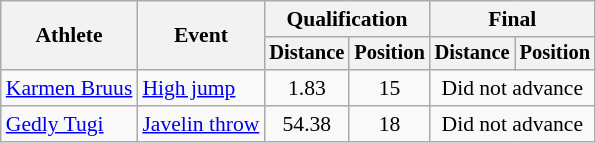<table class="wikitable" style="font-size:90%">
<tr>
<th rowspan="2">Athlete</th>
<th rowspan="2">Event</th>
<th colspan="2">Qualification</th>
<th colspan="2">Final</th>
</tr>
<tr style="font-size:95%">
<th>Distance</th>
<th>Position</th>
<th>Distance</th>
<th>Position</th>
</tr>
<tr align="center">
<td align="left"><a href='#'>Karmen Bruus</a></td>
<td align="left"><a href='#'>High jump</a></td>
<td>1.83</td>
<td>15</td>
<td align=center colspan=2>Did not advance</td>
</tr>
<tr align="center">
<td align="left"><a href='#'>Gedly Tugi</a></td>
<td align="left"><a href='#'>Javelin throw</a></td>
<td>54.38</td>
<td>18</td>
<td align=center colspan=2>Did not advance</td>
</tr>
</table>
